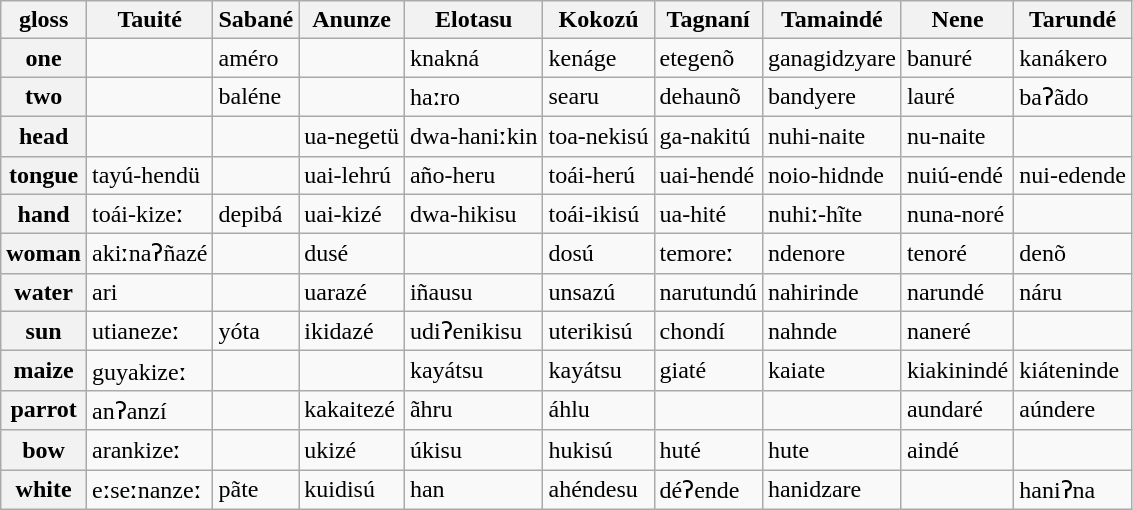<table class="wikitable sortable">
<tr>
<th>gloss</th>
<th>Tauité</th>
<th>Sabané</th>
<th>Anunze</th>
<th>Elotasu</th>
<th>Kokozú</th>
<th>Tagnaní</th>
<th>Tamaindé</th>
<th>Nene</th>
<th>Tarundé</th>
</tr>
<tr>
<th>one</th>
<td></td>
<td>améro</td>
<td></td>
<td>knakná</td>
<td>kenáge</td>
<td>etegenõ</td>
<td>ganagidzyare</td>
<td>banuré</td>
<td>kanákero</td>
</tr>
<tr>
<th>two</th>
<td></td>
<td>baléne</td>
<td></td>
<td>haːro</td>
<td>searu</td>
<td>dehaunõ</td>
<td>bandyere</td>
<td>lauré</td>
<td>baʔãdo</td>
</tr>
<tr>
<th>head</th>
<td></td>
<td></td>
<td>ua-negetü</td>
<td>dwa-haniːkin</td>
<td>toa-nekisú</td>
<td>ga-nakitú</td>
<td>nuhi-naite</td>
<td>nu-naite</td>
<td></td>
</tr>
<tr>
<th>tongue</th>
<td>tayú-hendü</td>
<td></td>
<td>uai-lehrú</td>
<td>año-heru</td>
<td>toái-herú</td>
<td>uai-hendé</td>
<td>noio-hidnde</td>
<td>nuiú-endé</td>
<td>nui-edende</td>
</tr>
<tr>
<th>hand</th>
<td>toái-kizeː</td>
<td>depibá</td>
<td>uai-kizé</td>
<td>dwa-hikisu</td>
<td>toái-ikisú</td>
<td>ua-hité</td>
<td>nuhiː-hĩte</td>
<td>nuna-noré</td>
<td></td>
</tr>
<tr>
<th>woman</th>
<td>akiːnaʔñazé</td>
<td></td>
<td>dusé</td>
<td></td>
<td>dosú</td>
<td>temoreː</td>
<td>ndenore</td>
<td>tenoré</td>
<td>denõ</td>
</tr>
<tr>
<th>water</th>
<td>ari</td>
<td></td>
<td>uarazé</td>
<td>iñausu</td>
<td>unsazú</td>
<td>narutundú</td>
<td>nahirinde</td>
<td>narundé</td>
<td>náru</td>
</tr>
<tr>
<th>sun</th>
<td>utianezeː</td>
<td>yóta</td>
<td>ikidazé</td>
<td>udiʔenikisu</td>
<td>uterikisú</td>
<td>chondí</td>
<td>nahnde</td>
<td>naneré</td>
<td></td>
</tr>
<tr>
<th>maize</th>
<td>guyakizeː</td>
<td></td>
<td></td>
<td>kayátsu</td>
<td>kayátsu</td>
<td>giaté</td>
<td>kaiate</td>
<td>kiakinindé</td>
<td>kiáteninde</td>
</tr>
<tr>
<th>parrot</th>
<td>anʔanzí</td>
<td></td>
<td>kakaitezé</td>
<td>ãhru</td>
<td>áhlu</td>
<td></td>
<td></td>
<td>aundaré</td>
<td>aúndere</td>
</tr>
<tr>
<th>bow</th>
<td>arankizeː</td>
<td></td>
<td>ukizé</td>
<td>úkisu</td>
<td>hukisú</td>
<td>huté</td>
<td>hute</td>
<td>aindé</td>
<td></td>
</tr>
<tr>
<th>white</th>
<td>eːseːnanzeː</td>
<td>pãte</td>
<td>kuidisú</td>
<td>han</td>
<td>ahéndesu</td>
<td>déʔende</td>
<td>hanidzare</td>
<td></td>
<td>haniʔna</td>
</tr>
</table>
